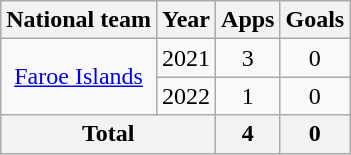<table class="wikitable" style="text-align: center;">
<tr>
<th>National team</th>
<th>Year</th>
<th>Apps</th>
<th>Goals</th>
</tr>
<tr>
<td rowspan="2"><a href='#'>Faroe Islands</a></td>
<td>2021</td>
<td>3</td>
<td>0</td>
</tr>
<tr>
<td>2022</td>
<td>1</td>
<td>0</td>
</tr>
<tr>
<th colspan="2">Total</th>
<th>4</th>
<th>0</th>
</tr>
</table>
